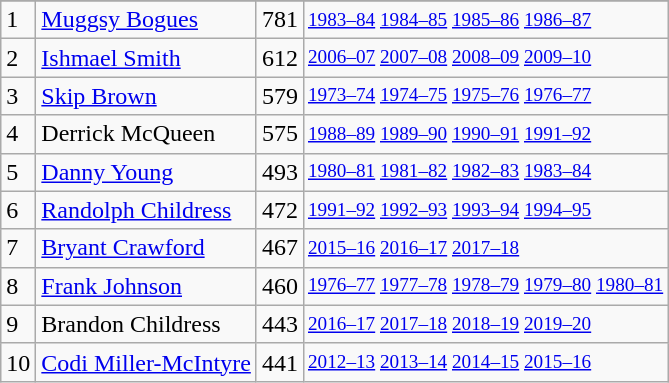<table class="wikitable">
<tr>
</tr>
<tr>
<td>1</td>
<td><a href='#'>Muggsy Bogues</a></td>
<td>781</td>
<td style="font-size:80%;"><a href='#'>1983–84</a> <a href='#'>1984–85</a> <a href='#'>1985–86</a> <a href='#'>1986–87</a></td>
</tr>
<tr>
<td>2</td>
<td><a href='#'>Ishmael Smith</a></td>
<td>612</td>
<td style="font-size:80%;"><a href='#'>2006–07</a> <a href='#'>2007–08</a> <a href='#'>2008–09</a> <a href='#'>2009–10</a></td>
</tr>
<tr>
<td>3</td>
<td><a href='#'>Skip Brown</a></td>
<td>579</td>
<td style="font-size:80%;"><a href='#'>1973–74</a> <a href='#'>1974–75</a> <a href='#'>1975–76</a> <a href='#'>1976–77</a></td>
</tr>
<tr>
<td>4</td>
<td>Derrick McQueen</td>
<td>575</td>
<td style="font-size:80%;"><a href='#'>1988–89</a> <a href='#'>1989–90</a> <a href='#'>1990–91</a> <a href='#'>1991–92</a></td>
</tr>
<tr>
<td>5</td>
<td><a href='#'>Danny Young</a></td>
<td>493</td>
<td style="font-size:80%;"><a href='#'>1980–81</a> <a href='#'>1981–82</a> <a href='#'>1982–83</a> <a href='#'>1983–84</a></td>
</tr>
<tr>
<td>6</td>
<td><a href='#'>Randolph Childress</a></td>
<td>472</td>
<td style="font-size:80%;"><a href='#'>1991–92</a> <a href='#'>1992–93</a> <a href='#'>1993–94</a> <a href='#'>1994–95</a></td>
</tr>
<tr>
<td>7</td>
<td><a href='#'>Bryant Crawford</a></td>
<td>467</td>
<td style="font-size:80%;"><a href='#'>2015–16</a> <a href='#'>2016–17</a> <a href='#'>2017–18</a></td>
</tr>
<tr>
<td>8</td>
<td><a href='#'>Frank Johnson</a></td>
<td>460</td>
<td style="font-size:80%;"><a href='#'>1976–77</a> <a href='#'>1977–78</a> <a href='#'>1978–79</a> <a href='#'>1979–80</a> <a href='#'>1980–81</a></td>
</tr>
<tr>
<td>9</td>
<td>Brandon Childress</td>
<td>443</td>
<td style="font-size:80%;"><a href='#'>2016–17</a> <a href='#'>2017–18</a> <a href='#'>2018–19</a> <a href='#'>2019–20</a></td>
</tr>
<tr>
<td>10</td>
<td><a href='#'>Codi Miller-McIntyre</a></td>
<td>441</td>
<td style="font-size:80%;"><a href='#'>2012–13</a> <a href='#'>2013–14</a> <a href='#'>2014–15</a> <a href='#'>2015–16</a></td>
</tr>
</table>
